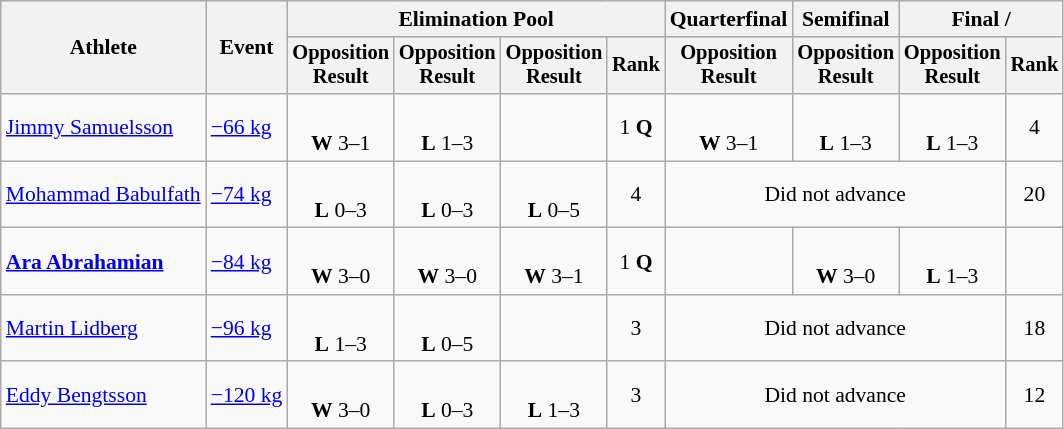<table class="wikitable" style="font-size:90%">
<tr>
<th rowspan="2">Athlete</th>
<th rowspan="2">Event</th>
<th colspan=4>Elimination Pool</th>
<th>Quarterfinal</th>
<th>Semifinal</th>
<th colspan=2>Final / </th>
</tr>
<tr style="font-size: 95%">
<th>Opposition<br>Result</th>
<th>Opposition<br>Result</th>
<th>Opposition<br>Result</th>
<th>Rank</th>
<th>Opposition<br>Result</th>
<th>Opposition<br>Result</th>
<th>Opposition<br>Result</th>
<th>Rank</th>
</tr>
<tr align=center>
<td align=left><a href='#'>Jimmy Samuelsson</a></td>
<td align=left><a href='#'>−66 kg</a></td>
<td><br><strong>W</strong> 3–1 <sup></sup></td>
<td><br><strong>L</strong> 1–3 <sup></sup></td>
<td></td>
<td>1 <strong>Q</strong></td>
<td><br><strong>W</strong> 3–1 <sup></sup></td>
<td><br><strong>L</strong> 1–3 <sup></sup></td>
<td><br><strong>L</strong> 1–3 <sup></sup></td>
<td>4</td>
</tr>
<tr align=center>
<td align=left><a href='#'>Mohammad Babulfath</a></td>
<td align=left><a href='#'>−74 kg</a></td>
<td><br><strong>L</strong> 0–3 <sup></sup></td>
<td><br><strong>L</strong> 0–3 <sup></sup></td>
<td><br><strong>L</strong> 0–5 <sup></sup></td>
<td>4</td>
<td colspan=3>Did not advance</td>
<td>20</td>
</tr>
<tr align=center>
<td align=left><strong><a href='#'>Ara Abrahamian</a></strong></td>
<td align=left><a href='#'>−84 kg</a></td>
<td><br><strong>W</strong> 3–0 <sup></sup></td>
<td><br><strong>W</strong> 3–0 <sup></sup></td>
<td><br><strong>W</strong> 3–1 <sup></sup></td>
<td>1 <strong>Q</strong></td>
<td></td>
<td><br><strong>W</strong> 3–0 <sup></sup></td>
<td><br><strong>L</strong> 1–3 <sup></sup></td>
<td></td>
</tr>
<tr align=center>
<td align=left><a href='#'>Martin Lidberg</a></td>
<td align=left><a href='#'>−96 kg</a></td>
<td><br><strong>L</strong> 1–3 <sup></sup></td>
<td><br><strong>L</strong> 0–5 <sup></sup></td>
<td></td>
<td>3</td>
<td colspan=3>Did not advance</td>
<td>18</td>
</tr>
<tr align=center>
<td align=left><a href='#'>Eddy Bengtsson</a></td>
<td align=left><a href='#'>−120 kg</a></td>
<td><br><strong>W</strong> 3–0 <sup></sup></td>
<td><br><strong>L</strong> 0–3 <sup></sup></td>
<td><br><strong>L</strong> 1–3 <sup></sup></td>
<td>3</td>
<td colspan=3>Did not advance</td>
<td>12</td>
</tr>
</table>
